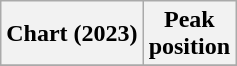<table class="wikitable sortable plainrowheaders" style="text-align:center">
<tr>
<th scope="col">Chart (2023)</th>
<th scope="col">Peak<br>position</th>
</tr>
<tr>
</tr>
</table>
